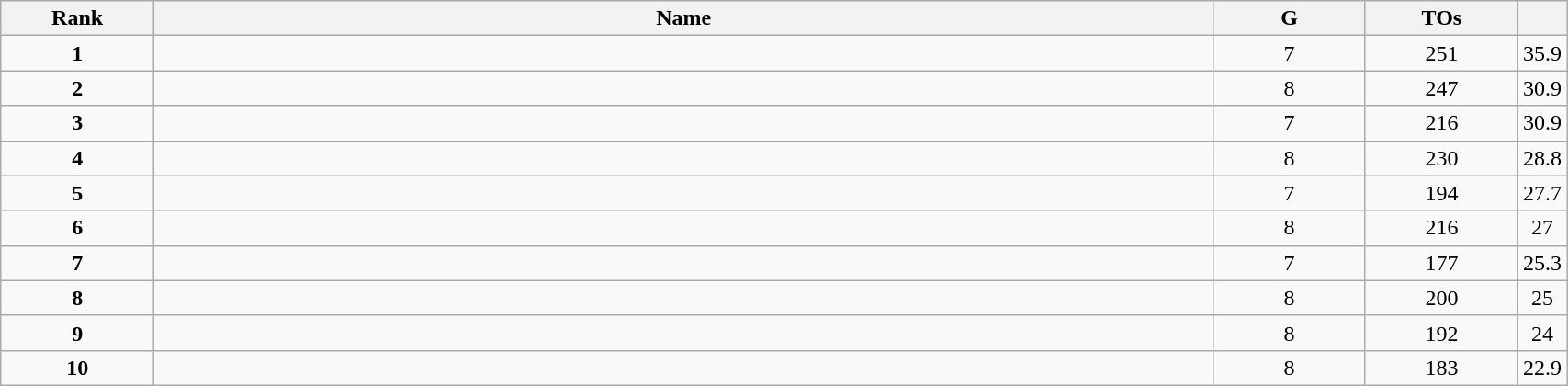<table class="wikitable" style="width:90%;">
<tr>
<th style="width:10%;">Rank</th>
<th style="width:70%;">Name</th>
<th style="width:10%;">G</th>
<th style="width:10%;">TOs</th>
<th style="width:10%;"></th>
</tr>
<tr align=center>
<td><strong>1</strong></td>
<td align=left><strong></strong></td>
<td>7</td>
<td>251</td>
<td>35.9</td>
</tr>
<tr align=center>
<td><strong>2</strong></td>
<td align=left></td>
<td>8</td>
<td>247</td>
<td>30.9</td>
</tr>
<tr align=center>
<td><strong>3</strong></td>
<td align=left></td>
<td>7</td>
<td>216</td>
<td>30.9</td>
</tr>
<tr align=center>
<td><strong>4</strong></td>
<td align=left></td>
<td>8</td>
<td>230</td>
<td>28.8</td>
</tr>
<tr align=center>
<td><strong>5</strong></td>
<td align=left></td>
<td>7</td>
<td>194</td>
<td>27.7</td>
</tr>
<tr align=center>
<td><strong>6</strong></td>
<td align=left></td>
<td>8</td>
<td>216</td>
<td>27</td>
</tr>
<tr align=center>
<td><strong>7</strong></td>
<td align=left></td>
<td>7</td>
<td>177</td>
<td>25.3</td>
</tr>
<tr align=center>
<td><strong>8</strong></td>
<td align=left></td>
<td>8</td>
<td>200</td>
<td>25</td>
</tr>
<tr align=center>
<td><strong>9</strong></td>
<td align=left></td>
<td>8</td>
<td>192</td>
<td>24</td>
</tr>
<tr align=center>
<td><strong>10</strong></td>
<td align=left></td>
<td>8</td>
<td>183</td>
<td>22.9</td>
</tr>
</table>
